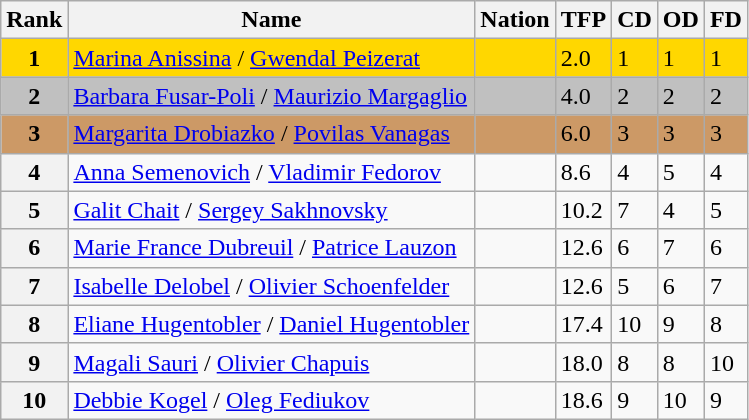<table class="wikitable">
<tr>
<th>Rank</th>
<th>Name</th>
<th>Nation</th>
<th>TFP</th>
<th>CD</th>
<th>OD</th>
<th>FD</th>
</tr>
<tr bgcolor="gold">
<td align="center"><strong>1</strong></td>
<td><a href='#'>Marina Anissina</a> / <a href='#'>Gwendal Peizerat</a></td>
<td></td>
<td>2.0</td>
<td>1</td>
<td>1</td>
<td>1</td>
</tr>
<tr bgcolor="silver">
<td align="center"><strong>2</strong></td>
<td><a href='#'>Barbara Fusar-Poli</a> / <a href='#'>Maurizio Margaglio</a></td>
<td></td>
<td>4.0</td>
<td>2</td>
<td>2</td>
<td>2</td>
</tr>
<tr bgcolor="cc9966">
<td align="center"><strong>3</strong></td>
<td><a href='#'>Margarita Drobiazko</a> / <a href='#'>Povilas Vanagas</a></td>
<td></td>
<td>6.0</td>
<td>3</td>
<td>3</td>
<td>3</td>
</tr>
<tr>
<th>4</th>
<td><a href='#'>Anna Semenovich</a> / <a href='#'>Vladimir Fedorov</a></td>
<td></td>
<td>8.6</td>
<td>4</td>
<td>5</td>
<td>4</td>
</tr>
<tr>
<th>5</th>
<td><a href='#'>Galit Chait</a> / <a href='#'>Sergey Sakhnovsky</a></td>
<td></td>
<td>10.2</td>
<td>7</td>
<td>4</td>
<td>5</td>
</tr>
<tr>
<th>6</th>
<td><a href='#'>Marie France Dubreuil</a> / <a href='#'>Patrice Lauzon</a></td>
<td></td>
<td>12.6</td>
<td>6</td>
<td>7</td>
<td>6</td>
</tr>
<tr>
<th>7</th>
<td><a href='#'>Isabelle Delobel</a> / <a href='#'>Olivier Schoenfelder</a></td>
<td></td>
<td>12.6</td>
<td>5</td>
<td>6</td>
<td>7</td>
</tr>
<tr>
<th>8</th>
<td><a href='#'>Eliane Hugentobler</a> / <a href='#'>Daniel Hugentobler</a></td>
<td></td>
<td>17.4</td>
<td>10</td>
<td>9</td>
<td>8</td>
</tr>
<tr>
<th>9</th>
<td><a href='#'>Magali Sauri</a> / <a href='#'>Olivier Chapuis</a></td>
<td></td>
<td>18.0</td>
<td>8</td>
<td>8</td>
<td>10</td>
</tr>
<tr>
<th>10</th>
<td><a href='#'>Debbie Kogel</a> / <a href='#'>Oleg Fediukov</a></td>
<td></td>
<td>18.6</td>
<td>9</td>
<td>10</td>
<td>9</td>
</tr>
</table>
